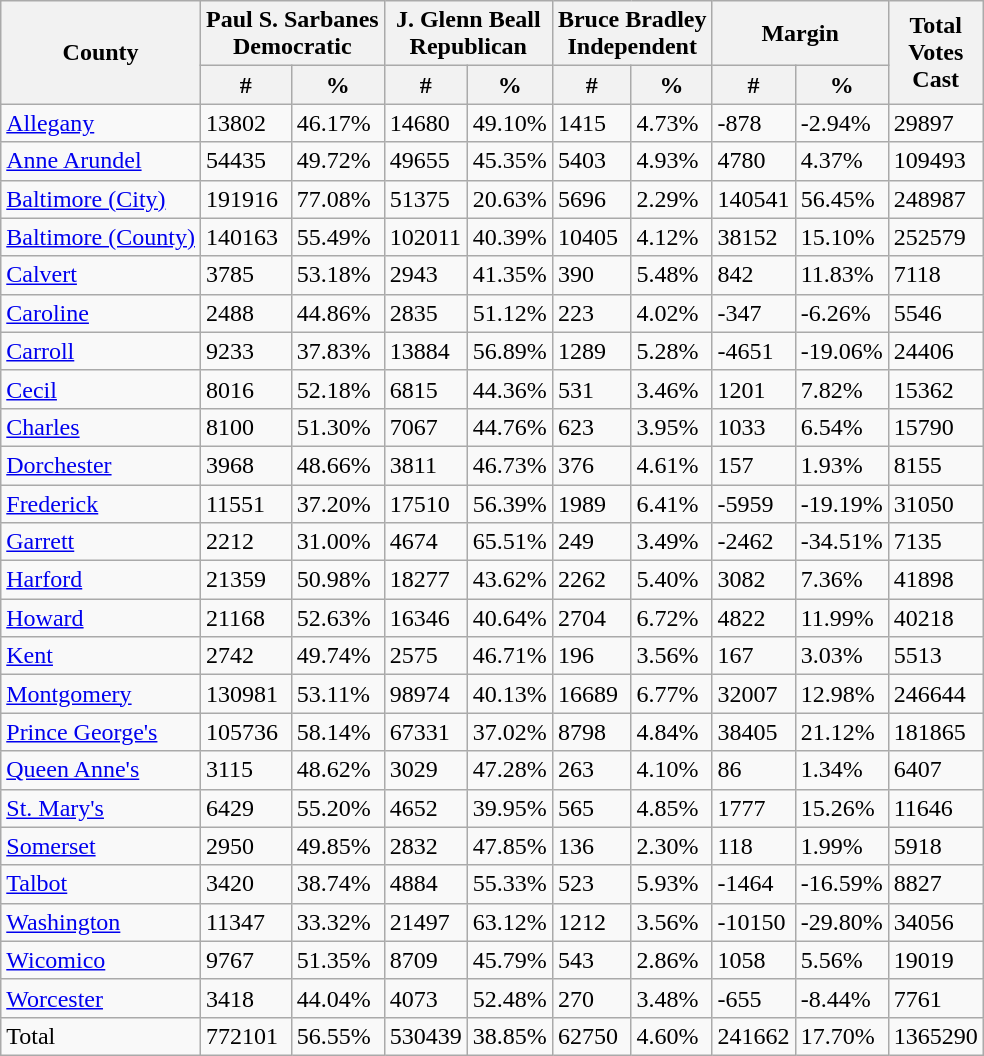<table class="wikitable sortable">
<tr>
<th rowspan="2">County</th>
<th colspan="2" >Paul S. Sarbanes<br>Democratic</th>
<th colspan="2" >J. Glenn Beall<br>Republican</th>
<th colspan="2" >Bruce Bradley<br>Independent</th>
<th colspan="2">Margin</th>
<th rowspan="2">Total<br>Votes<br>Cast</th>
</tr>
<tr>
<th>#</th>
<th>%</th>
<th>#</th>
<th>%</th>
<th>#</th>
<th>%</th>
<th>#</th>
<th>%</th>
</tr>
<tr>
<td><a href='#'>Allegany</a></td>
<td>13802</td>
<td>46.17%</td>
<td>14680</td>
<td>49.10%</td>
<td>1415</td>
<td>4.73%</td>
<td>-878</td>
<td>-2.94%</td>
<td>29897</td>
</tr>
<tr>
<td><a href='#'>Anne Arundel</a></td>
<td>54435</td>
<td>49.72%</td>
<td>49655</td>
<td>45.35%</td>
<td>5403</td>
<td>4.93%</td>
<td>4780</td>
<td>4.37%</td>
<td>109493</td>
</tr>
<tr>
<td><a href='#'>Baltimore (City)</a></td>
<td>191916</td>
<td>77.08%</td>
<td>51375</td>
<td>20.63%</td>
<td>5696</td>
<td>2.29%</td>
<td>140541</td>
<td>56.45%</td>
<td>248987</td>
</tr>
<tr>
<td><a href='#'>Baltimore (County)</a></td>
<td>140163</td>
<td>55.49%</td>
<td>102011</td>
<td>40.39%</td>
<td>10405</td>
<td>4.12%</td>
<td>38152</td>
<td>15.10%</td>
<td>252579</td>
</tr>
<tr>
<td><a href='#'>Calvert</a></td>
<td>3785</td>
<td>53.18%</td>
<td>2943</td>
<td>41.35%</td>
<td>390</td>
<td>5.48%</td>
<td>842</td>
<td>11.83%</td>
<td>7118</td>
</tr>
<tr>
<td><a href='#'>Caroline</a></td>
<td>2488</td>
<td>44.86%</td>
<td>2835</td>
<td>51.12%</td>
<td>223</td>
<td>4.02%</td>
<td>-347</td>
<td>-6.26%</td>
<td>5546</td>
</tr>
<tr>
<td><a href='#'>Carroll</a></td>
<td>9233</td>
<td>37.83%</td>
<td>13884</td>
<td>56.89%</td>
<td>1289</td>
<td>5.28%</td>
<td>-4651</td>
<td>-19.06%</td>
<td>24406</td>
</tr>
<tr>
<td><a href='#'>Cecil</a></td>
<td>8016</td>
<td>52.18%</td>
<td>6815</td>
<td>44.36%</td>
<td>531</td>
<td>3.46%</td>
<td>1201</td>
<td>7.82%</td>
<td>15362</td>
</tr>
<tr>
<td><a href='#'>Charles</a></td>
<td>8100</td>
<td>51.30%</td>
<td>7067</td>
<td>44.76%</td>
<td>623</td>
<td>3.95%</td>
<td>1033</td>
<td>6.54%</td>
<td>15790</td>
</tr>
<tr>
<td><a href='#'>Dorchester</a></td>
<td>3968</td>
<td>48.66%</td>
<td>3811</td>
<td>46.73%</td>
<td>376</td>
<td>4.61%</td>
<td>157</td>
<td>1.93%</td>
<td>8155</td>
</tr>
<tr>
<td><a href='#'>Frederick</a></td>
<td>11551</td>
<td>37.20%</td>
<td>17510</td>
<td>56.39%</td>
<td>1989</td>
<td>6.41%</td>
<td>-5959</td>
<td>-19.19%</td>
<td>31050</td>
</tr>
<tr>
<td><a href='#'>Garrett</a></td>
<td>2212</td>
<td>31.00%</td>
<td>4674</td>
<td>65.51%</td>
<td>249</td>
<td>3.49%</td>
<td>-2462</td>
<td>-34.51%</td>
<td>7135</td>
</tr>
<tr>
<td><a href='#'>Harford</a></td>
<td>21359</td>
<td>50.98%</td>
<td>18277</td>
<td>43.62%</td>
<td>2262</td>
<td>5.40%</td>
<td>3082</td>
<td>7.36%</td>
<td>41898</td>
</tr>
<tr>
<td><a href='#'>Howard</a></td>
<td>21168</td>
<td>52.63%</td>
<td>16346</td>
<td>40.64%</td>
<td>2704</td>
<td>6.72%</td>
<td>4822</td>
<td>11.99%</td>
<td>40218</td>
</tr>
<tr>
<td><a href='#'>Kent</a></td>
<td>2742</td>
<td>49.74%</td>
<td>2575</td>
<td>46.71%</td>
<td>196</td>
<td>3.56%</td>
<td>167</td>
<td>3.03%</td>
<td>5513</td>
</tr>
<tr>
<td><a href='#'>Montgomery</a></td>
<td>130981</td>
<td>53.11%</td>
<td>98974</td>
<td>40.13%</td>
<td>16689</td>
<td>6.77%</td>
<td>32007</td>
<td>12.98%</td>
<td>246644</td>
</tr>
<tr>
<td><a href='#'>Prince George's</a></td>
<td>105736</td>
<td>58.14%</td>
<td>67331</td>
<td>37.02%</td>
<td>8798</td>
<td>4.84%</td>
<td>38405</td>
<td>21.12%</td>
<td>181865</td>
</tr>
<tr>
<td><a href='#'>Queen Anne's</a></td>
<td>3115</td>
<td>48.62%</td>
<td>3029</td>
<td>47.28%</td>
<td>263</td>
<td>4.10%</td>
<td>86</td>
<td>1.34%</td>
<td>6407</td>
</tr>
<tr>
<td><a href='#'>St. Mary's</a></td>
<td>6429</td>
<td>55.20%</td>
<td>4652</td>
<td>39.95%</td>
<td>565</td>
<td>4.85%</td>
<td>1777</td>
<td>15.26%</td>
<td>11646</td>
</tr>
<tr>
<td><a href='#'>Somerset</a></td>
<td>2950</td>
<td>49.85%</td>
<td>2832</td>
<td>47.85%</td>
<td>136</td>
<td>2.30%</td>
<td>118</td>
<td>1.99%</td>
<td>5918</td>
</tr>
<tr>
<td><a href='#'>Talbot</a></td>
<td>3420</td>
<td>38.74%</td>
<td>4884</td>
<td>55.33%</td>
<td>523</td>
<td>5.93%</td>
<td>-1464</td>
<td>-16.59%</td>
<td>8827</td>
</tr>
<tr>
<td><a href='#'>Washington</a></td>
<td>11347</td>
<td>33.32%</td>
<td>21497</td>
<td>63.12%</td>
<td>1212</td>
<td>3.56%</td>
<td>-10150</td>
<td>-29.80%</td>
<td>34056</td>
</tr>
<tr>
<td><a href='#'>Wicomico</a></td>
<td>9767</td>
<td>51.35%</td>
<td>8709</td>
<td>45.79%</td>
<td>543</td>
<td>2.86%</td>
<td>1058</td>
<td>5.56%</td>
<td>19019</td>
</tr>
<tr>
<td><a href='#'>Worcester</a></td>
<td>3418</td>
<td>44.04%</td>
<td>4073</td>
<td>52.48%</td>
<td>270</td>
<td>3.48%</td>
<td>-655</td>
<td>-8.44%</td>
<td>7761</td>
</tr>
<tr>
<td>Total</td>
<td>772101</td>
<td>56.55%</td>
<td>530439</td>
<td>38.85%</td>
<td>62750</td>
<td>4.60%</td>
<td>241662</td>
<td>17.70%</td>
<td>1365290</td>
</tr>
</table>
